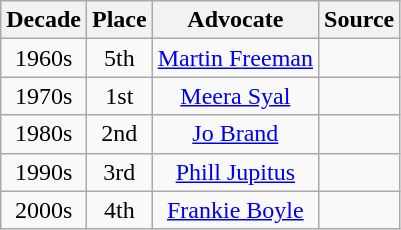<table class="wikitable sortable" style="text-align: center;">
<tr>
<th>Decade</th>
<th>Place</th>
<th>Advocate</th>
<th>Source</th>
</tr>
<tr>
<td>1960s</td>
<td>5th</td>
<td><a href='#'>Martin Freeman</a></td>
<td></td>
</tr>
<tr>
<td>1970s</td>
<td>1st</td>
<td><a href='#'>Meera Syal</a></td>
<td></td>
</tr>
<tr>
<td>1980s</td>
<td>2nd</td>
<td><a href='#'>Jo Brand</a></td>
<td></td>
</tr>
<tr>
<td>1990s</td>
<td>3rd</td>
<td><a href='#'>Phill Jupitus</a></td>
<td></td>
</tr>
<tr>
<td>2000s</td>
<td>4th</td>
<td><a href='#'>Frankie Boyle</a></td>
<td></td>
</tr>
</table>
